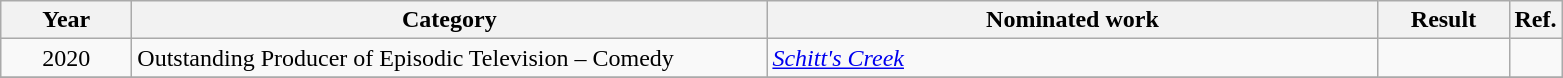<table class=wikitable>
<tr>
<th scope="col" style="width:5em;">Year</th>
<th scope="col" style="width:26em;">Category</th>
<th scope="col" style="width:25em;">Nominated work</th>
<th scope="col" style="width:5em;">Result</th>
<th>Ref.</th>
</tr>
<tr>
<td style="text-align:center;">2020</td>
<td>Outstanding Producer of Episodic Television – Comedy</td>
<td><em><a href='#'>Schitt's Creek</a></em></td>
<td></td>
<td></td>
</tr>
<tr>
</tr>
</table>
